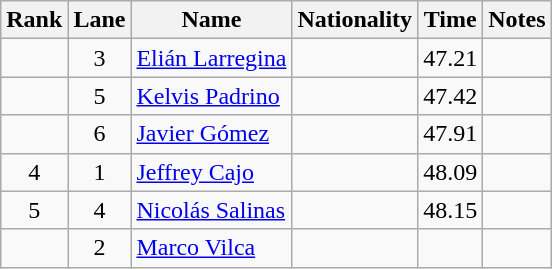<table class="wikitable sortable" style="text-align:center">
<tr>
<th>Rank</th>
<th>Lane</th>
<th>Name</th>
<th>Nationality</th>
<th>Time</th>
<th>Notes</th>
</tr>
<tr>
<td></td>
<td>3</td>
<td align=left><a href='#'>Elián Larregina</a></td>
<td align=left></td>
<td>47.21</td>
<td></td>
</tr>
<tr>
<td></td>
<td>5</td>
<td align=left><a href='#'>Kelvis Padrino</a></td>
<td align=left></td>
<td>47.42</td>
<td></td>
</tr>
<tr>
<td></td>
<td>6</td>
<td align=left><a href='#'>Javier Gómez</a></td>
<td align=left></td>
<td>47.91</td>
<td></td>
</tr>
<tr>
<td>4</td>
<td>1</td>
<td align=left><a href='#'>Jeffrey Cajo</a></td>
<td align=left></td>
<td>48.09</td>
<td></td>
</tr>
<tr>
<td>5</td>
<td>4</td>
<td align=left><a href='#'>Nicolás Salinas</a></td>
<td align=left></td>
<td>48.15</td>
<td></td>
</tr>
<tr>
<td></td>
<td>2</td>
<td align=left><a href='#'>Marco Vilca</a></td>
<td align=left></td>
<td></td>
<td></td>
</tr>
</table>
